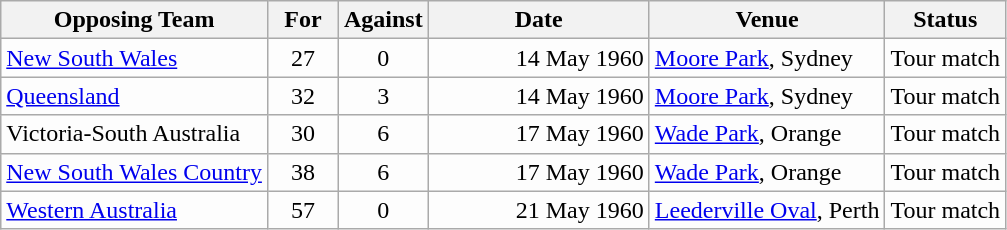<table class=wikitable>
<tr>
<th>Opposing Team</th>
<th>For</th>
<th>Against</th>
<th>Date</th>
<th>Venue</th>
<th>Status</th>
</tr>
<tr bgcolor=#fdfdfd>
<td><a href='#'>New South Wales</a></td>
<td align=center width=40>27</td>
<td align=center width=40>0</td>
<td width=140 align=right>14 May 1960</td>
<td><a href='#'>Moore Park</a>, Sydney</td>
<td>Tour match</td>
</tr>
<tr bgcolor=#fdfdfd>
<td><a href='#'>Queensland</a></td>
<td align=center width=40>32</td>
<td align=center width=40>3</td>
<td width=140 align=right>14 May 1960</td>
<td><a href='#'>Moore Park</a>, Sydney</td>
<td>Tour match</td>
</tr>
<tr bgcolor=#fdfdfd>
<td>Victoria-South Australia</td>
<td align=center width=40>30</td>
<td align=center width=40>6</td>
<td width=140 align=right>17 May 1960</td>
<td><a href='#'>Wade Park</a>, Orange</td>
<td>Tour match</td>
</tr>
<tr bgcolor=#fdfdfd>
<td><a href='#'>New South Wales Country</a></td>
<td align=center width=40>38</td>
<td align=center width=40>6</td>
<td width=140 align=right>17 May 1960</td>
<td><a href='#'>Wade Park</a>, Orange</td>
<td>Tour match</td>
</tr>
<tr bgcolor=#fdfdfd>
<td><a href='#'>Western Australia</a></td>
<td align=center width=40>57</td>
<td align=center width=40>0</td>
<td width=140 align=right>21 May 1960</td>
<td><a href='#'>Leederville Oval</a>, Perth</td>
<td>Tour match</td>
</tr>
</table>
